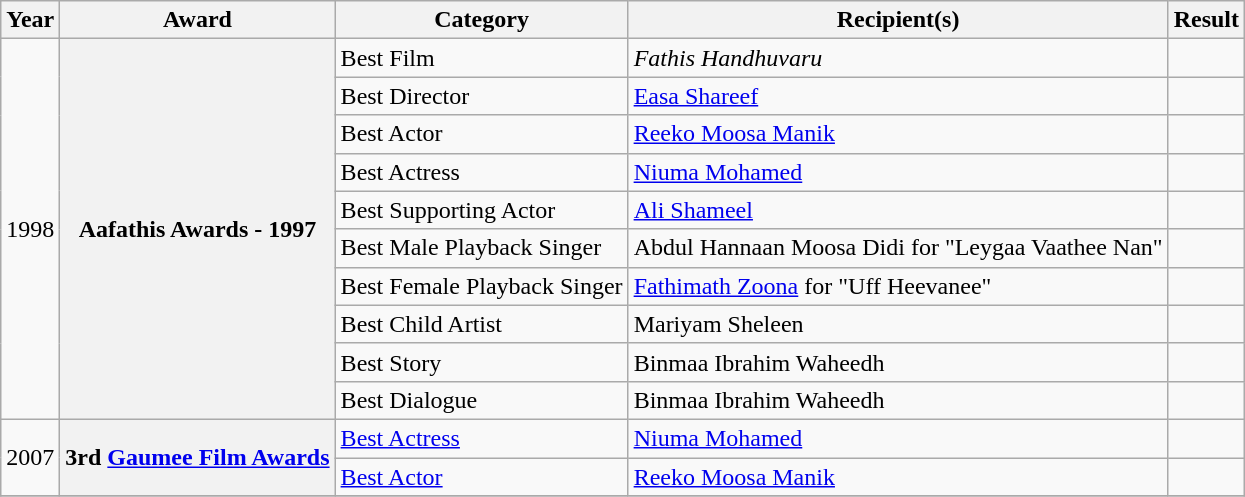<table class="wikitable plainrowheaders sortable">
<tr>
<th scope="col">Year</th>
<th scope="col">Award</th>
<th scope="col">Category</th>
<th scope="col">Recipient(s)</th>
<th scope="col">Result</th>
</tr>
<tr>
<td rowspan="10">1998</td>
<th scope="row" rowspan="10">Aafathis Awards - 1997</th>
<td>Best Film</td>
<td><em>Fathis Handhuvaru</em></td>
<td></td>
</tr>
<tr>
<td>Best Director</td>
<td><a href='#'>Easa Shareef</a></td>
<td></td>
</tr>
<tr>
<td>Best Actor</td>
<td><a href='#'>Reeko Moosa Manik</a></td>
<td></td>
</tr>
<tr>
<td>Best Actress</td>
<td><a href='#'>Niuma Mohamed</a></td>
<td></td>
</tr>
<tr>
<td>Best Supporting Actor</td>
<td><a href='#'>Ali Shameel</a></td>
<td></td>
</tr>
<tr>
<td>Best Male Playback Singer</td>
<td>Abdul Hannaan Moosa Didi for "Leygaa Vaathee Nan"</td>
<td></td>
</tr>
<tr>
<td>Best Female Playback Singer</td>
<td><a href='#'>Fathimath Zoona</a> for "Uff Heevanee"</td>
<td></td>
</tr>
<tr>
<td>Best Child Artist</td>
<td>Mariyam Sheleen</td>
<td></td>
</tr>
<tr>
<td>Best Story</td>
<td>Binmaa Ibrahim Waheedh</td>
<td></td>
</tr>
<tr>
<td>Best Dialogue</td>
<td>Binmaa Ibrahim Waheedh</td>
<td></td>
</tr>
<tr>
<td rowspan="2">2007</td>
<th rowspan="2" scope="row">3rd <a href='#'>Gaumee Film Awards</a></th>
<td><a href='#'>Best Actress</a></td>
<td><a href='#'>Niuma Mohamed</a></td>
<td></td>
</tr>
<tr>
<td><a href='#'>Best Actor</a></td>
<td><a href='#'>Reeko Moosa Manik</a></td>
<td></td>
</tr>
<tr>
</tr>
</table>
